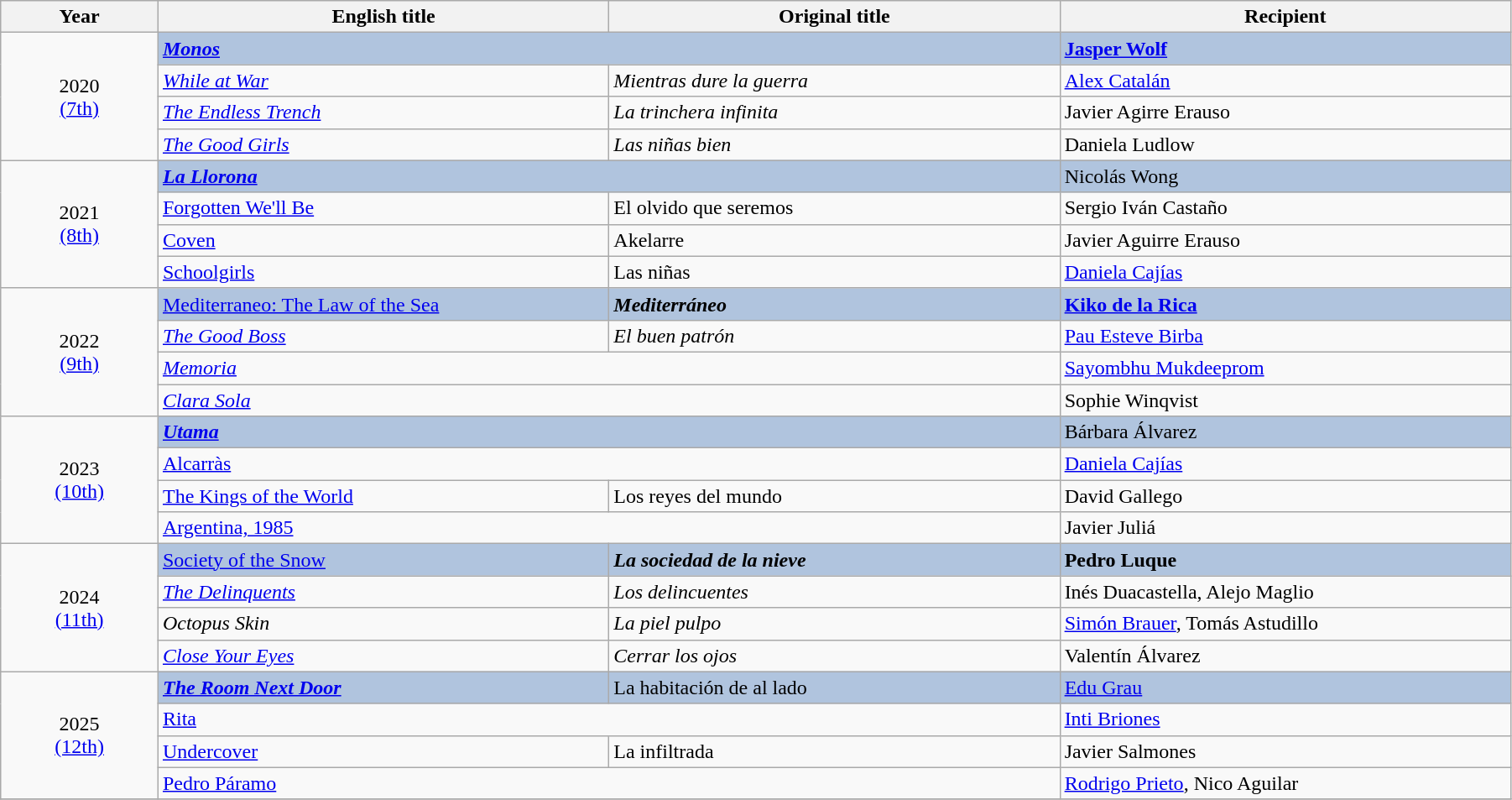<table class="wikitable" width="95%" cellpadding="6">
<tr>
<th width="100"><strong>Year</strong></th>
<th width="300"><strong>English title</strong></th>
<th width="300"><strong>Original title</strong></th>
<th width="300"><strong>Recipient</strong></th>
</tr>
<tr>
<td rowspan="4" style="text-align:center;">2020<br><a href='#'>(7th)</a><br></td>
<td colspan="2" style="background:#B0C4DE;"> <strong><em><a href='#'>Monos</a></em></strong></td>
<td style="background:#B0C4DE;"><strong><a href='#'>Jasper Wolf</a></strong></td>
</tr>
<tr>
<td> <em><a href='#'>While at War</a></em></td>
<td><em>Mientras dure la guerra</em></td>
<td><a href='#'>Alex Catalán</a></td>
</tr>
<tr>
<td> <em><a href='#'>The Endless Trench</a></em></td>
<td><em>La trinchera infinita</em></td>
<td>Javier Agirre Erauso</td>
</tr>
<tr>
<td> <em><a href='#'>The Good Girls</a></em></td>
<td><em>Las niñas bien</em></td>
<td>Daniela Ludlow</td>
</tr>
<tr>
<td rowspan="4" style="text-align:center;">2021<br><a href='#'>(8th)</a><br></td>
<td style="background:#B0C4DE;" colspan="2"><strong> <em><a href='#'>La Llorona</a><strong><em></td>
<td style="background:#B0C4DE;"></strong>Nicolás Wong<strong></td>
</tr>
<tr>
<td> </em><a href='#'>Forgotten We'll Be</a><em></td>
<td></em>El olvido que seremos<em></td>
<td>Sergio Iván Castaño</td>
</tr>
<tr>
<td> </em><a href='#'>Coven</a><em></td>
<td></em>Akelarre<em></td>
<td>Javier Aguirre Erauso</td>
</tr>
<tr>
<td> </em><a href='#'>Schoolgirls</a><em></td>
<td></em>Las niñas<em></td>
<td><a href='#'>Daniela Cajías</a></td>
</tr>
<tr>
<td rowspan="4" style="text-align:center;">2022<br><a href='#'>(9th)</a><br></td>
<td style="background:#B0C4DE;"></strong> </em><a href='#'>Mediterraneo: The Law of the Sea</a></em></strong></td>
<td style="background:#B0C4DE;"><strong><em>Mediterráneo</em></strong></td>
<td style="background:#B0C4DE;"><strong><a href='#'>Kiko de la Rica</a></strong></td>
</tr>
<tr>
<td> <em><a href='#'>The Good Boss</a></em></td>
<td><em>El buen patrón</em></td>
<td><a href='#'>Pau Esteve Birba</a></td>
</tr>
<tr>
<td colspan="2"> <em><a href='#'>Memoria</a></em></td>
<td><a href='#'>Sayombhu Mukdeeprom</a></td>
</tr>
<tr>
<td colspan="2"> <em><a href='#'>Clara Sola</a></em></td>
<td>Sophie Winqvist</td>
</tr>
<tr>
<td rowspan="4" style="text-align:center;">2023<br><a href='#'>(10th)</a><br></td>
<td style="background:#B0C4DE;" colspan="2"><strong> <em><a href='#'>Utama</a><strong><em></td>
<td style="background:#B0C4DE;"></strong>Bárbara Álvarez<strong></td>
</tr>
<tr>
<td colspan="2"> </em><a href='#'>Alcarràs</a><em></td>
<td><a href='#'>Daniela Cajías</a></td>
</tr>
<tr>
<td> </em><a href='#'>The Kings of the World</a><em></td>
<td></em>Los reyes del mundo<em></td>
<td>David Gallego</td>
</tr>
<tr>
<td colspan="2"> </em><a href='#'>Argentina, 1985</a><em></td>
<td>Javier Juliá</td>
</tr>
<tr>
<td rowspan="4" style="text-align:center;">2024<br><a href='#'>(11th)</a><br></td>
<td style="background:#B0C4DE;"></strong> </em><a href='#'>Society of the Snow</a></em></strong></td>
<td style="background:#B0C4DE;"><strong><em>La sociedad de la nieve</em></strong></td>
<td style="background:#B0C4DE;"><strong>Pedro Luque</strong></td>
</tr>
<tr>
<td> <em><a href='#'>The Delinquents</a></em></td>
<td><em>Los delincuentes</em></td>
<td>Inés Duacastella, Alejo Maglio</td>
</tr>
<tr>
<td> <em>Octopus Skin</em></td>
<td><em>La piel pulpo</em></td>
<td><a href='#'>Simón Brauer</a>, Tomás Astudillo</td>
</tr>
<tr>
<td> <em><a href='#'>Close Your Eyes</a></em></td>
<td><em>Cerrar los ojos</em></td>
<td>Valentín Álvarez</td>
</tr>
<tr>
<td rowspan="4" style="text-align:center;">2025<br><a href='#'>(12th)</a><br></td>
<td style="background:#B0C4DE;"><strong> <em><a href='#'>The Room Next Door</a><strong><em></td>
<td style="background:#B0C4DE;"></em></strong>La habitación de al lado<strong><em></td>
<td style="background:#B0C4DE;"></strong><a href='#'>Edu Grau</a><strong></td>
</tr>
<tr>
<td colspan="2"> </em><a href='#'>Rita</a><em></td>
<td><a href='#'>Inti Briones</a></td>
</tr>
<tr>
<td> </em><a href='#'>Undercover</a><em></td>
<td></em>La infiltrada<em></td>
<td>Javier Salmones</td>
</tr>
<tr>
<td colspan="2"> </em><a href='#'>Pedro Páramo</a><em></td>
<td><a href='#'>Rodrigo Prieto</a>, Nico Aguilar</td>
</tr>
<tr>
</tr>
</table>
